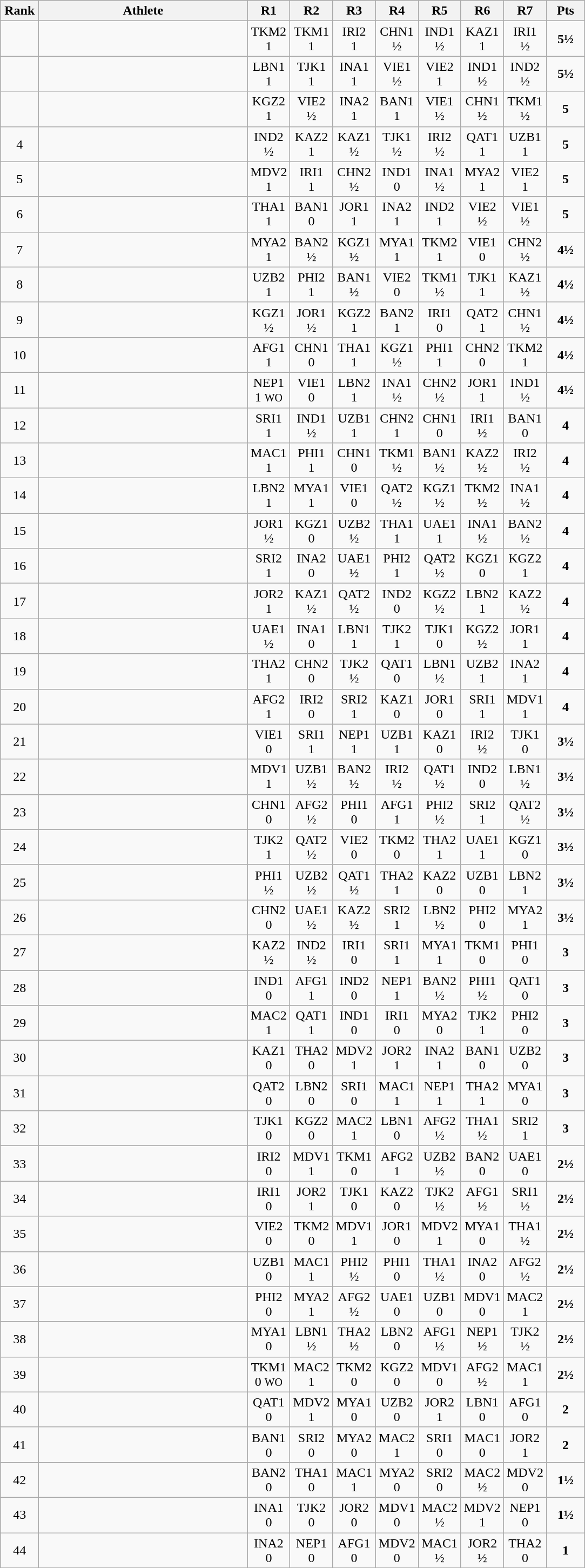<table class=wikitable style="text-align:center">
<tr>
<th width=40>Rank</th>
<th width=250>Athlete</th>
<th width=40>R1</th>
<th width=40>R2</th>
<th width=40>R3</th>
<th width=40>R4</th>
<th width=40>R5</th>
<th width=40>R6</th>
<th width=40>R7</th>
<th width=40>Pts</th>
</tr>
<tr>
<td></td>
<td align=left></td>
<td>TKM2<br>1</td>
<td>TKM1<br>1</td>
<td>IRI2<br>1</td>
<td>CHN1<br>½</td>
<td>IND1<br>½</td>
<td>KAZ1<br>1</td>
<td>IRI1<br>½</td>
<td><strong>5½</strong></td>
</tr>
<tr>
<td></td>
<td align=left></td>
<td>LBN1<br>1</td>
<td>TJK1<br>1</td>
<td>INA1<br>1</td>
<td>VIE1<br>½</td>
<td>VIE2<br>1</td>
<td>IND1<br>½</td>
<td>IND2<br>½</td>
<td><strong>5½</strong></td>
</tr>
<tr>
<td></td>
<td align=left></td>
<td>KGZ2<br>1</td>
<td>VIE2<br>½</td>
<td>INA2<br>1</td>
<td>BAN1<br>1</td>
<td>VIE1<br>½</td>
<td>CHN1<br>½</td>
<td>TKM1<br>½</td>
<td><strong>5</strong></td>
</tr>
<tr>
<td>4</td>
<td align=left></td>
<td>IND2<br>½</td>
<td>KAZ2<br>1</td>
<td>KAZ1<br>½</td>
<td>TJK1<br>½</td>
<td>IRI2<br>½</td>
<td>QAT1<br>1</td>
<td>UZB1<br>1</td>
<td><strong>5</strong></td>
</tr>
<tr>
<td>5</td>
<td align=left></td>
<td>MDV2<br>1</td>
<td>IRI1<br>1</td>
<td>CHN2<br>½</td>
<td>IND1<br>0</td>
<td>INA1<br>½</td>
<td>MYA2<br>1</td>
<td>VIE2<br>1</td>
<td><strong>5</strong></td>
</tr>
<tr>
<td>6</td>
<td align=left></td>
<td>THA1<br>1</td>
<td>BAN1<br>0</td>
<td>JOR1<br>1</td>
<td>INA2<br>1</td>
<td>IND2<br>1</td>
<td>VIE2<br>½</td>
<td>VIE1<br>½</td>
<td><strong>5</strong></td>
</tr>
<tr>
<td>7</td>
<td align=left></td>
<td>MYA2<br>1</td>
<td>BAN2<br>½</td>
<td>KGZ1<br>½</td>
<td>MYA1<br>1</td>
<td>TKM2<br>1</td>
<td>VIE1<br>0</td>
<td>CHN2<br>½</td>
<td><strong>4½</strong></td>
</tr>
<tr>
<td>8</td>
<td align=left></td>
<td>UZB2<br>1</td>
<td>PHI2<br>1</td>
<td>BAN1<br>½</td>
<td>VIE2<br>0</td>
<td>TKM1<br>½</td>
<td>TJK1<br>1</td>
<td>KAZ1<br>½</td>
<td><strong>4½</strong></td>
</tr>
<tr>
<td>9</td>
<td align=left></td>
<td>KGZ1<br>½</td>
<td>JOR1<br>½</td>
<td>KGZ2<br>1</td>
<td>BAN2<br>1</td>
<td>IRI1<br>0</td>
<td>QAT2<br>1</td>
<td>CHN1<br>½</td>
<td><strong>4½</strong></td>
</tr>
<tr>
<td>10</td>
<td align=left></td>
<td>AFG1<br>1</td>
<td>CHN1<br>0</td>
<td>THA1<br>1</td>
<td>KGZ1<br>½</td>
<td>PHI1<br>1</td>
<td>CHN2<br>0</td>
<td>TKM2<br>1</td>
<td><strong>4½</strong></td>
</tr>
<tr>
<td>11</td>
<td align=left></td>
<td>NEP1<br>1 <small>WO</small></td>
<td>VIE1<br>0</td>
<td>LBN2<br>1</td>
<td>INA1<br>½</td>
<td>CHN2<br>½</td>
<td>JOR1<br>1</td>
<td>IND1<br>½</td>
<td><strong>4½</strong></td>
</tr>
<tr>
<td>12</td>
<td align=left></td>
<td>SRI1<br>1</td>
<td>IND1<br>½</td>
<td>UZB1<br>1</td>
<td>CHN2<br>1</td>
<td>CHN1<br>0</td>
<td>IRI1<br>½</td>
<td>BAN1<br>0</td>
<td><strong>4</strong></td>
</tr>
<tr>
<td>13</td>
<td align=left></td>
<td>MAC1<br>1</td>
<td>PHI1<br>1</td>
<td>CHN1<br>0</td>
<td>TKM1<br>½</td>
<td>BAN1<br>½</td>
<td>KAZ2<br>½</td>
<td>IRI2<br>½</td>
<td><strong>4</strong></td>
</tr>
<tr>
<td>14</td>
<td align=left></td>
<td>LBN2<br>1</td>
<td>MYA1<br>1</td>
<td>VIE1<br>0</td>
<td>QAT2<br>½</td>
<td>KGZ1<br>½</td>
<td>TKM2<br>½</td>
<td>INA1<br>½</td>
<td><strong>4</strong></td>
</tr>
<tr>
<td>15</td>
<td align=left></td>
<td>JOR1<br>½</td>
<td>KGZ1<br>0</td>
<td>UZB2<br>½</td>
<td>THA1<br>1</td>
<td>UAE1<br>1</td>
<td>INA1<br>½</td>
<td>BAN2<br>½</td>
<td><strong>4</strong></td>
</tr>
<tr>
<td>16</td>
<td align=left></td>
<td>SRI2<br>1</td>
<td>INA2<br>0</td>
<td>UAE1<br>½</td>
<td>PHI2<br>1</td>
<td>QAT2<br>½</td>
<td>KGZ1<br>0</td>
<td>KGZ2<br>1</td>
<td><strong>4</strong></td>
</tr>
<tr>
<td>17</td>
<td align=left></td>
<td>JOR2<br>1</td>
<td>KAZ1<br>½</td>
<td>QAT2<br>½</td>
<td>IND2<br>0</td>
<td>KGZ2<br>½</td>
<td>LBN2<br>1</td>
<td>KAZ2<br>½</td>
<td><strong>4</strong></td>
</tr>
<tr>
<td>18</td>
<td align=left></td>
<td>UAE1<br>½</td>
<td>INA1<br>0</td>
<td>LBN1<br>1</td>
<td>TJK2<br>1</td>
<td>TJK1<br>0</td>
<td>KGZ2<br>½</td>
<td>JOR1<br>1</td>
<td><strong>4</strong></td>
</tr>
<tr>
<td>19</td>
<td align=left></td>
<td>THA2<br>1</td>
<td>CHN2<br>0</td>
<td>TJK2<br>½</td>
<td>QAT1<br>0</td>
<td>LBN1<br>½</td>
<td>UZB2<br>1</td>
<td>INA2<br>1</td>
<td><strong>4</strong></td>
</tr>
<tr>
<td>20</td>
<td align=left></td>
<td>AFG2<br>1</td>
<td>IRI2<br>0</td>
<td>SRI2<br>1</td>
<td>KAZ1<br>0</td>
<td>JOR1<br>0</td>
<td>SRI1<br>1</td>
<td>MDV1<br>1</td>
<td><strong>4</strong></td>
</tr>
<tr>
<td>21</td>
<td align=left></td>
<td>VIE1<br>0</td>
<td>SRI1<br>1</td>
<td>NEP1<br>1</td>
<td>UZB1<br>1</td>
<td>KAZ1<br>0</td>
<td>IRI2<br>½</td>
<td>TJK1<br>0</td>
<td><strong>3½</strong></td>
</tr>
<tr>
<td>22</td>
<td align=left></td>
<td>MDV1<br>1</td>
<td>UZB1<br>½</td>
<td>BAN2<br>½</td>
<td>IRI2<br>½</td>
<td>QAT1<br>½</td>
<td>IND2<br>0</td>
<td>LBN1<br>½</td>
<td><strong>3½</strong></td>
</tr>
<tr>
<td>23</td>
<td align=left></td>
<td>CHN1<br>0</td>
<td>AFG2<br>½</td>
<td>PHI1<br>0</td>
<td>AFG1<br>1</td>
<td>PHI2<br>½</td>
<td>SRI2<br>1</td>
<td>QAT2<br>½</td>
<td><strong>3½</strong></td>
</tr>
<tr>
<td>24</td>
<td align=left></td>
<td>TJK2<br>1</td>
<td>QAT2<br>½</td>
<td>VIE2<br>0</td>
<td>TKM2<br>0</td>
<td>THA2<br>1</td>
<td>UAE1<br>1</td>
<td>KGZ1<br>0</td>
<td><strong>3½</strong></td>
</tr>
<tr>
<td>25</td>
<td align=left></td>
<td>PHI1<br>½</td>
<td>UZB2<br>½</td>
<td>QAT1<br>½</td>
<td>THA2<br>1</td>
<td>KAZ2<br>0</td>
<td>UZB1<br>0</td>
<td>LBN2<br>1</td>
<td><strong>3½</strong></td>
</tr>
<tr>
<td>26</td>
<td align=left></td>
<td>CHN2<br>0</td>
<td>UAE1<br>½</td>
<td>KAZ2<br>½</td>
<td>SRI2<br>1</td>
<td>LBN2<br>½</td>
<td>PHI2<br>0</td>
<td>MYA2<br>1</td>
<td><strong>3½</strong></td>
</tr>
<tr>
<td>27</td>
<td align=left></td>
<td>KAZ2<br>½</td>
<td>IND2<br>½</td>
<td>IRI1<br>0</td>
<td>SRI1<br>1</td>
<td>MYA1<br>1</td>
<td>TKM1<br>0</td>
<td>PHI1<br>0</td>
<td><strong>3</strong></td>
</tr>
<tr>
<td>28</td>
<td align=left></td>
<td>IND1<br>0</td>
<td>AFG1<br>1</td>
<td>IND2<br>0</td>
<td>NEP1<br>1</td>
<td>BAN2<br>½</td>
<td>PHI1<br>½</td>
<td>QAT1<br>0</td>
<td><strong>3</strong></td>
</tr>
<tr>
<td>29</td>
<td align=left></td>
<td>MAC2<br>1</td>
<td>QAT1<br>1</td>
<td>IND1<br>0</td>
<td>IRI1<br>0</td>
<td>MYA2<br>0</td>
<td>TJK2<br>1</td>
<td>PHI2<br>0</td>
<td><strong>3</strong></td>
</tr>
<tr>
<td>30</td>
<td align=left></td>
<td>KAZ1<br>0</td>
<td>THA2<br>0</td>
<td>MDV2<br>1</td>
<td>JOR2<br>1</td>
<td>INA2<br>1</td>
<td>BAN1<br>0</td>
<td>UZB2<br>0</td>
<td><strong>3</strong></td>
</tr>
<tr>
<td>31</td>
<td align=left></td>
<td>QAT2<br>0</td>
<td>LBN2<br>0</td>
<td>SRI1<br>0</td>
<td>MAC1<br>1</td>
<td>NEP1<br>1</td>
<td>THA2<br>1</td>
<td>MYA1<br>0</td>
<td><strong>3</strong></td>
</tr>
<tr>
<td>32</td>
<td align=left></td>
<td>TJK1<br>0</td>
<td>KGZ2<br>0</td>
<td>MAC2<br>1</td>
<td>LBN1<br>0</td>
<td>AFG2<br>½</td>
<td>THA1<br>½</td>
<td>SRI2<br>1</td>
<td><strong>3</strong></td>
</tr>
<tr>
<td>33</td>
<td align=left></td>
<td>IRI2<br>0</td>
<td>MDV1<br>1</td>
<td>TKM1<br>0</td>
<td>AFG2<br>1</td>
<td>UZB2<br>½</td>
<td>BAN2<br>0</td>
<td>UAE1<br>0</td>
<td><strong>2½</strong></td>
</tr>
<tr>
<td>34</td>
<td align=left></td>
<td>IRI1<br>0</td>
<td>JOR2<br>1</td>
<td>TJK1<br>0</td>
<td>KAZ2<br>0</td>
<td>TJK2<br>½</td>
<td>AFG1<br>½</td>
<td>SRI1<br>½</td>
<td><strong>2½</strong></td>
</tr>
<tr>
<td>35</td>
<td align=left></td>
<td>VIE2<br>0</td>
<td>TKM2<br>0</td>
<td>MDV1<br>1</td>
<td>JOR1<br>0</td>
<td>MDV2<br>1</td>
<td>MYA1<br>0</td>
<td>THA1<br>½</td>
<td><strong>2½</strong></td>
</tr>
<tr>
<td>36</td>
<td align=left></td>
<td>UZB1<br>0</td>
<td>MAC1<br>1</td>
<td>PHI2<br>½</td>
<td>PHI1<br>0</td>
<td>THA1<br>½</td>
<td>INA2<br>0</td>
<td>AFG2<br>½</td>
<td><strong>2½</strong></td>
</tr>
<tr>
<td>37</td>
<td align=left></td>
<td>PHI2<br>0</td>
<td>MYA2<br>1</td>
<td>AFG2<br>½</td>
<td>UAE1<br>0</td>
<td>UZB1<br>0</td>
<td>MDV1<br>0</td>
<td>MAC2<br>1</td>
<td><strong>2½</strong></td>
</tr>
<tr>
<td>38</td>
<td align=left></td>
<td>MYA1<br>0</td>
<td>LBN1<br>½</td>
<td>THA2<br>½</td>
<td>LBN2<br>0</td>
<td>AFG1<br>½</td>
<td>NEP1<br>½</td>
<td>TJK2<br>½</td>
<td><strong>2½</strong></td>
</tr>
<tr>
<td>39</td>
<td align=left></td>
<td>TKM1<br>0 <small>WO</small></td>
<td>MAC2<br>1</td>
<td>TKM2<br>0</td>
<td>KGZ2<br>0</td>
<td>MDV1<br>0</td>
<td>AFG2<br>½</td>
<td>MAC1<br>1</td>
<td><strong>2½</strong></td>
</tr>
<tr>
<td>40</td>
<td align=left></td>
<td>QAT1<br>0</td>
<td>MDV2<br>1</td>
<td>MYA1<br>0</td>
<td>UZB2<br>0</td>
<td>JOR2<br>1</td>
<td>LBN1<br>0</td>
<td>AFG1<br>0</td>
<td><strong>2</strong></td>
</tr>
<tr>
<td>41</td>
<td align=left></td>
<td>BAN1<br>0</td>
<td>SRI2<br>0</td>
<td>MYA2<br>0</td>
<td>MAC2<br>1</td>
<td>SRI1<br>0</td>
<td>MAC1<br>0</td>
<td>JOR2<br>1</td>
<td><strong>2</strong></td>
</tr>
<tr>
<td>42</td>
<td align=left></td>
<td>BAN2<br>0</td>
<td>THA1<br>0</td>
<td>MAC1<br>1</td>
<td>MYA2<br>0</td>
<td>SRI2<br>0</td>
<td>MAC2<br>½</td>
<td>MDV2<br>0</td>
<td><strong>1½</strong></td>
</tr>
<tr>
<td>43</td>
<td align=left></td>
<td>INA1<br>0</td>
<td>TJK2<br>0</td>
<td>JOR2<br>0</td>
<td>MDV1<br>0</td>
<td>MAC2<br>½</td>
<td>MDV2<br>1</td>
<td>NEP1<br>0</td>
<td><strong>1½</strong></td>
</tr>
<tr>
<td>44</td>
<td align=left></td>
<td>INA2<br>0</td>
<td>NEP1<br>0</td>
<td>AFG1<br>0</td>
<td>MDV2<br>0</td>
<td>MAC1<br>½</td>
<td>JOR2<br>½</td>
<td>THA2<br>0</td>
<td><strong>1</strong></td>
</tr>
</table>
